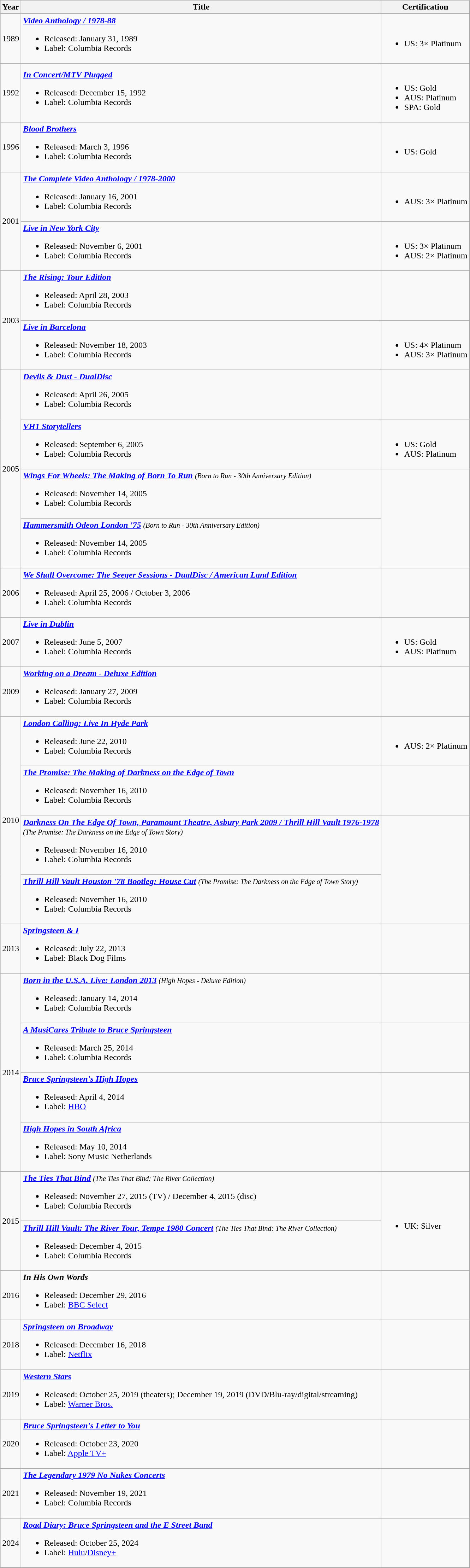<table class="wikitable">
<tr>
<th>Year</th>
<th>Title</th>
<th>Certification</th>
</tr>
<tr>
<td>1989</td>
<td><strong><em><a href='#'>Video Anthology / 1978-88</a></em></strong><br><ul><li>Released: January 31, 1989</li><li>Label: Columbia Records</li></ul></td>
<td><br><ul><li>US: 3× Platinum</li></ul></td>
</tr>
<tr>
<td>1992</td>
<td><strong><em><a href='#'>In Concert/MTV Plugged</a></em></strong><br><ul><li>Released: December 15, 1992</li><li>Label: Columbia Records</li></ul></td>
<td><br><ul><li>US: Gold</li><li>AUS: Platinum</li><li>SPA: Gold</li></ul></td>
</tr>
<tr>
<td>1996</td>
<td><strong><em><a href='#'>Blood Brothers</a></em></strong><br><ul><li>Released: March 3, 1996</li><li>Label: Columbia Records</li></ul></td>
<td><br><ul><li>US: Gold</li></ul></td>
</tr>
<tr>
<td rowspan="2">2001</td>
<td><strong><em><a href='#'>The Complete Video Anthology / 1978-2000</a></em></strong><br><ul><li>Released: January 16, 2001</li><li>Label: Columbia Records</li></ul></td>
<td><br><ul><li>AUS: 3× Platinum</li></ul></td>
</tr>
<tr>
<td><strong><em><a href='#'>Live in New York City</a></em></strong><br><ul><li>Released: November 6, 2001</li><li>Label: Columbia Records</li></ul></td>
<td><br><ul><li>US: 3× Platinum</li><li>AUS: 2× Platinum</li></ul></td>
</tr>
<tr>
<td rowspan="2">2003</td>
<td><strong><em><a href='#'>The Rising: Tour Edition</a></em></strong><br><ul><li>Released: April 28, 2003</li><li>Label: Columbia Records</li></ul></td>
<td></td>
</tr>
<tr>
<td><strong><em><a href='#'>Live in Barcelona</a></em></strong><br><ul><li>Released: November 18, 2003</li><li>Label: Columbia Records</li></ul></td>
<td><br><ul><li>US: 4× Platinum</li><li>AUS: 3× Platinum</li></ul></td>
</tr>
<tr>
<td rowspan="4">2005</td>
<td><strong><em><a href='#'>Devils & Dust - DualDisc</a></em></strong><br><ul><li>Released: April 26, 2005</li><li>Label: Columbia Records</li></ul></td>
<td></td>
</tr>
<tr>
<td><strong><em><a href='#'>VH1 Storytellers</a></em></strong><br><ul><li>Released: September 6, 2005</li><li>Label: Columbia Records</li></ul></td>
<td><br><ul><li>US: Gold</li><li>AUS: Platinum</li></ul></td>
</tr>
<tr>
<td><strong><em><a href='#'>Wings For Wheels: The Making of Born To Run</a></em></strong> <small><em>(Born to Run - 30th Anniversary Edition)</em></small><br><ul><li>Released: November 14, 2005</li><li>Label: Columbia Records</li></ul></td>
<td rowspan="2"></td>
</tr>
<tr>
<td><strong><em><a href='#'>Hammersmith Odeon London '75</a></em></strong> <small><em>(Born to Run - 30th Anniversary Edition)</em></small><br><ul><li>Released: November 14, 2005</li><li>Label: Columbia Records</li></ul></td>
</tr>
<tr>
<td>2006</td>
<td><strong><em><a href='#'>We Shall Overcome: The Seeger Sessions - DualDisc / American Land Edition</a></em></strong><br><ul><li>Released: April 25, 2006 / October 3, 2006</li><li>Label: Columbia Records</li></ul></td>
<td></td>
</tr>
<tr>
<td>2007</td>
<td><strong><em><a href='#'>Live in Dublin</a></em></strong><br><ul><li>Released: June 5, 2007</li><li>Label: Columbia Records</li></ul></td>
<td><br><ul><li>US: Gold</li><li>AUS: Platinum</li></ul></td>
</tr>
<tr>
<td>2009</td>
<td><strong><em><a href='#'>Working on a Dream - Deluxe Edition</a></em></strong><br><ul><li>Released: January 27, 2009</li><li>Label: Columbia Records</li></ul></td>
<td></td>
</tr>
<tr>
<td rowspan="4">2010</td>
<td><strong><em><a href='#'>London Calling: Live In Hyde Park</a></em></strong><br><ul><li>Released: June 22, 2010</li><li>Label: Columbia Records</li></ul></td>
<td><br><ul><li>AUS: 2× Platinum</li></ul></td>
</tr>
<tr>
<td><strong><em><a href='#'>The Promise: The Making of Darkness on the Edge of Town</a></em></strong><br><ul><li>Released: November 16, 2010</li><li>Label: Columbia Records</li></ul></td>
<td></td>
</tr>
<tr>
<td><strong><em><a href='#'>Darkness On The Edge Of Town, Paramount Theatre, Asbury Park 2009 / Thrill Hill Vault 1976-1978</a></em></strong> <br><small><em>(The Promise: The Darkness on the Edge of Town Story)</em></small><br><ul><li>Released: November 16, 2010</li><li>Label: Columbia Records</li></ul></td>
<td rowspan="2"></td>
</tr>
<tr>
<td><strong><em><a href='#'>Thrill Hill Vault Houston '78 Bootleg: House Cut</a></em></strong> <small><em>(The Promise: The Darkness on the Edge of Town Story)</em></small><br><ul><li>Released: November 16, 2010</li><li>Label: Columbia Records</li></ul></td>
</tr>
<tr>
<td>2013</td>
<td><strong><em><a href='#'>Springsteen & I</a></em></strong><br><ul><li>Released: July 22, 2013</li><li>Label: Black Dog Films</li></ul></td>
<td></td>
</tr>
<tr>
<td rowspan="4">2014</td>
<td><strong><em><a href='#'>Born in the U.S.A. Live: London 2013</a></em></strong> <small><em>(High Hopes - Deluxe Edition)</em></small><br><ul><li>Released: January 14, 2014</li><li>Label: Columbia Records</li></ul></td>
<td></td>
</tr>
<tr>
<td><strong><em><a href='#'>A MusiCares Tribute to Bruce Springsteen</a></em></strong><br><ul><li>Released: March 25, 2014</li><li>Label: Columbia Records</li></ul></td>
<td></td>
</tr>
<tr>
<td><strong><em><a href='#'>Bruce Springsteen's High Hopes</a></em></strong><br><ul><li>Released: April 4, 2014</li><li>Label: <a href='#'>HBO</a></li></ul></td>
<td></td>
</tr>
<tr>
<td><strong><em><a href='#'>High Hopes in South Africa</a></em></strong><br><ul><li>Released: May 10, 2014</li><li>Label: Sony Music Netherlands</li></ul></td>
<td></td>
</tr>
<tr>
<td rowspan="2">2015</td>
<td><strong><em><a href='#'>The Ties That Bind</a></em></strong> <small><em>(The Ties That Bind: The River Collection)</em></small><br><ul><li>Released: November 27, 2015 (TV) / December 4, 2015 (disc)</li><li>Label: Columbia Records</li></ul></td>
<td rowspan="2"><br><ul><li>UK: Silver</li></ul></td>
</tr>
<tr>
<td><strong><em><a href='#'>Thrill Hill Vault: The River Tour, Tempe 1980 Concert</a></em></strong> <small><em>(The Ties That Bind: The River Collection)</em></small><br><ul><li>Released: December 4, 2015</li><li>Label: Columbia Records</li></ul></td>
</tr>
<tr>
<td>2016</td>
<td><strong><em>In His Own Words</em></strong><br><ul><li>Released: December 29, 2016</li><li>Label: <a href='#'>BBC Select</a></li></ul></td>
<td></td>
</tr>
<tr>
<td>2018</td>
<td><strong><em><a href='#'>Springsteen on Broadway</a></em></strong><br><ul><li>Released: December 16, 2018</li><li>Label: <a href='#'>Netflix</a></li></ul></td>
<td></td>
</tr>
<tr>
<td>2019</td>
<td><strong><em><a href='#'>Western Stars</a></em></strong><br><ul><li>Released: October 25, 2019 (theaters); December 19, 2019 (DVD/Blu-ray/digital/streaming)</li><li>Label: <a href='#'>Warner Bros.</a></li></ul></td>
<td></td>
</tr>
<tr>
<td>2020</td>
<td><strong><em><a href='#'>Bruce Springsteen's Letter to You</a></em></strong><br><ul><li>Released: October 23, 2020</li><li>Label: <a href='#'>Apple TV+</a></li></ul></td>
<td></td>
</tr>
<tr>
<td>2021</td>
<td><strong><em><a href='#'>The Legendary 1979 No Nukes Concerts</a></em></strong><br><ul><li>Released: November 19, 2021</li><li>Label: Columbia Records</li></ul></td>
<td></td>
</tr>
<tr>
<td>2024</td>
<td><strong><em><a href='#'>Road Diary: Bruce Springsteen and the E Street Band</a></em></strong><br><ul><li>Released: October 25, 2024</li><li>Label: <a href='#'>Hulu</a>/<a href='#'>Disney+</a></li></ul></td>
<td></td>
</tr>
</table>
